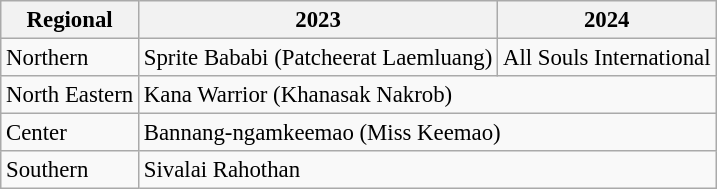<table class="wikitable" style="font-size: 95%;">
<tr>
<th>Regional</th>
<th>2023</th>
<th>2024</th>
</tr>
<tr>
<td>Northern</td>
<td>Sprite Bababi (Patcheerat Laemluang)</td>
<td>All Souls International</td>
</tr>
<tr>
<td>North Eastern</td>
<td colspan="2">Kana Warrior (Khanasak Nakrob)</td>
</tr>
<tr>
<td>Center</td>
<td colspan="2">Bannang-ngamkeemao (Miss Keemao)</td>
</tr>
<tr>
<td>Southern</td>
<td colspan="2">Sivalai Rahothan</td>
</tr>
</table>
